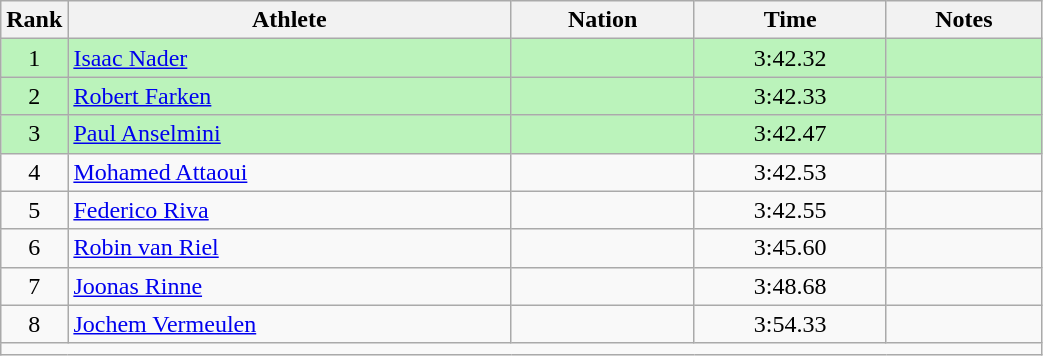<table class="wikitable sortable" style="text-align:center;width: 55%;">
<tr>
<th scope="col" style="width: 10px;">Rank</th>
<th scope="col">Athlete</th>
<th scope="col">Nation</th>
<th scope="col">Time</th>
<th scope="col">Notes</th>
</tr>
<tr bgcolor=bbf3bb>
<td>1</td>
<td align=left><a href='#'>Isaac Nader</a></td>
<td align=left></td>
<td>3:42.32</td>
<td></td>
</tr>
<tr bgcolor=bbf3bb>
<td>2</td>
<td align=left><a href='#'>Robert Farken</a></td>
<td align=left></td>
<td>3:42.33</td>
<td></td>
</tr>
<tr bgcolor=bbf3bb>
<td>3</td>
<td align=left><a href='#'>Paul Anselmini</a></td>
<td align=left></td>
<td>3:42.47</td>
<td></td>
</tr>
<tr>
<td>4</td>
<td align=left><a href='#'>Mohamed Attaoui</a></td>
<td align=left></td>
<td>3:42.53</td>
<td></td>
</tr>
<tr>
<td>5</td>
<td align=left><a href='#'>Federico Riva</a></td>
<td align=left></td>
<td>3:42.55</td>
<td></td>
</tr>
<tr>
<td>6</td>
<td align=left><a href='#'>Robin van Riel</a></td>
<td align=left></td>
<td>3:45.60</td>
<td></td>
</tr>
<tr>
<td>7</td>
<td align=left><a href='#'>Joonas Rinne</a></td>
<td align=left></td>
<td>3:48.68</td>
<td></td>
</tr>
<tr>
<td>8</td>
<td align=left><a href='#'>Jochem Vermeulen</a></td>
<td align=left></td>
<td>3:54.33</td>
<td></td>
</tr>
<tr class="sortbottom">
<td colspan="5"></td>
</tr>
</table>
